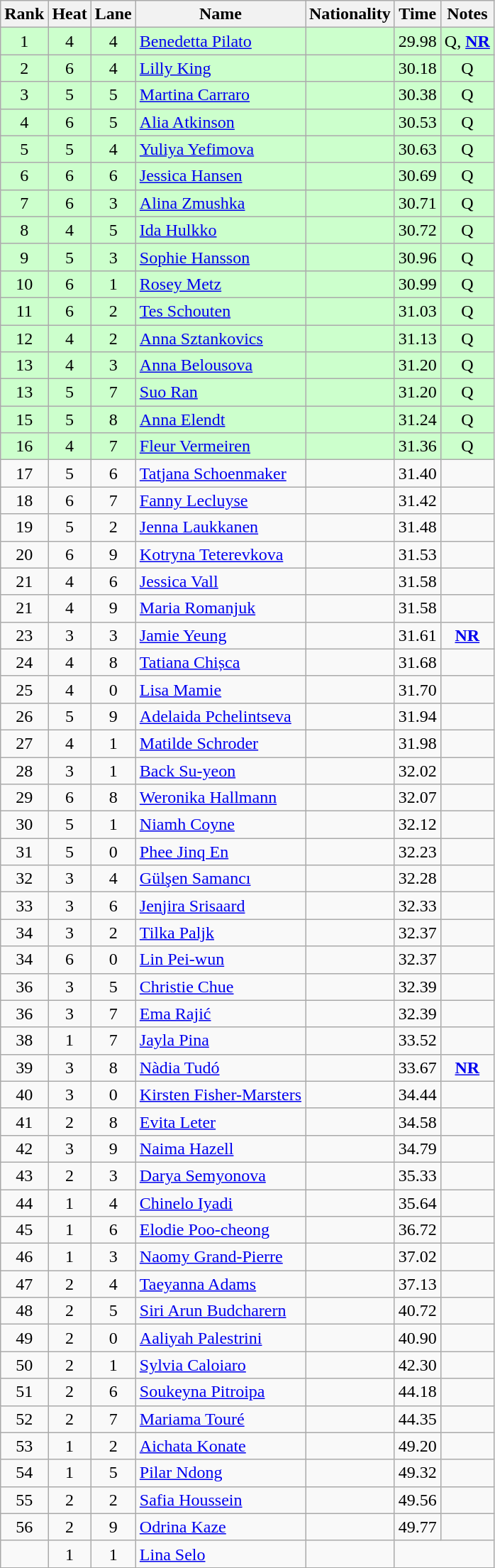<table class="wikitable sortable" style="text-align:center">
<tr>
<th>Rank</th>
<th>Heat</th>
<th>Lane</th>
<th>Name</th>
<th>Nationality</th>
<th>Time</th>
<th>Notes</th>
</tr>
<tr bgcolor=ccffcc>
<td>1</td>
<td>4</td>
<td>4</td>
<td align=left><a href='#'>Benedetta Pilato</a></td>
<td align=left></td>
<td>29.98</td>
<td>Q, <strong><a href='#'>NR</a></strong></td>
</tr>
<tr bgcolor=ccffcc>
<td>2</td>
<td>6</td>
<td>4</td>
<td align=left><a href='#'>Lilly King</a></td>
<td align=left></td>
<td>30.18</td>
<td>Q</td>
</tr>
<tr bgcolor=ccffcc>
<td>3</td>
<td>5</td>
<td>5</td>
<td align=left><a href='#'>Martina Carraro</a></td>
<td align=left></td>
<td>30.38</td>
<td>Q</td>
</tr>
<tr bgcolor=ccffcc>
<td>4</td>
<td>6</td>
<td>5</td>
<td align=left><a href='#'>Alia Atkinson</a></td>
<td align=left></td>
<td>30.53</td>
<td>Q</td>
</tr>
<tr bgcolor=ccffcc>
<td>5</td>
<td>5</td>
<td>4</td>
<td align=left><a href='#'>Yuliya Yefimova</a></td>
<td align=left></td>
<td>30.63</td>
<td>Q</td>
</tr>
<tr bgcolor=ccffcc>
<td>6</td>
<td>6</td>
<td>6</td>
<td align=left><a href='#'>Jessica Hansen</a></td>
<td align=left></td>
<td>30.69</td>
<td>Q</td>
</tr>
<tr bgcolor=ccffcc>
<td>7</td>
<td>6</td>
<td>3</td>
<td align=left><a href='#'>Alina Zmushka</a></td>
<td align=left></td>
<td>30.71</td>
<td>Q</td>
</tr>
<tr bgcolor=ccffcc>
<td>8</td>
<td>4</td>
<td>5</td>
<td align=left><a href='#'>Ida Hulkko</a></td>
<td align=left></td>
<td>30.72</td>
<td>Q</td>
</tr>
<tr bgcolor=ccffcc>
<td>9</td>
<td>5</td>
<td>3</td>
<td align=left><a href='#'>Sophie Hansson</a></td>
<td align=left></td>
<td>30.96</td>
<td>Q</td>
</tr>
<tr bgcolor=ccffcc>
<td>10</td>
<td>6</td>
<td>1</td>
<td align=left><a href='#'>Rosey Metz</a></td>
<td align=left></td>
<td>30.99</td>
<td>Q</td>
</tr>
<tr bgcolor=ccffcc>
<td>11</td>
<td>6</td>
<td>2</td>
<td align=left><a href='#'>Tes Schouten</a></td>
<td align=left></td>
<td>31.03</td>
<td>Q</td>
</tr>
<tr bgcolor=ccffcc>
<td>12</td>
<td>4</td>
<td>2</td>
<td align=left><a href='#'>Anna Sztankovics</a></td>
<td align=left></td>
<td>31.13</td>
<td>Q</td>
</tr>
<tr bgcolor=ccffcc>
<td>13</td>
<td>4</td>
<td>3</td>
<td align=left><a href='#'>Anna Belousova</a></td>
<td align=left></td>
<td>31.20</td>
<td>Q</td>
</tr>
<tr bgcolor=ccffcc>
<td>13</td>
<td>5</td>
<td>7</td>
<td align=left><a href='#'>Suo Ran</a></td>
<td align=left></td>
<td>31.20</td>
<td>Q</td>
</tr>
<tr bgcolor=ccffcc>
<td>15</td>
<td>5</td>
<td>8</td>
<td align=left><a href='#'>Anna Elendt</a></td>
<td align=left></td>
<td>31.24</td>
<td>Q</td>
</tr>
<tr bgcolor=ccffcc>
<td>16</td>
<td>4</td>
<td>7</td>
<td align=left><a href='#'>Fleur Vermeiren</a></td>
<td align=left></td>
<td>31.36</td>
<td>Q</td>
</tr>
<tr>
<td>17</td>
<td>5</td>
<td>6</td>
<td align=left><a href='#'>Tatjana Schoenmaker</a></td>
<td align=left></td>
<td>31.40</td>
<td></td>
</tr>
<tr>
<td>18</td>
<td>6</td>
<td>7</td>
<td align=left><a href='#'>Fanny Lecluyse</a></td>
<td align=left></td>
<td>31.42</td>
<td></td>
</tr>
<tr>
<td>19</td>
<td>5</td>
<td>2</td>
<td align=left><a href='#'>Jenna Laukkanen</a></td>
<td align=left></td>
<td>31.48</td>
<td></td>
</tr>
<tr>
<td>20</td>
<td>6</td>
<td>9</td>
<td align=left><a href='#'>Kotryna Teterevkova</a></td>
<td align=left></td>
<td>31.53</td>
<td></td>
</tr>
<tr>
<td>21</td>
<td>4</td>
<td>6</td>
<td align=left><a href='#'>Jessica Vall</a></td>
<td align=left></td>
<td>31.58</td>
<td></td>
</tr>
<tr>
<td>21</td>
<td>4</td>
<td>9</td>
<td align=left><a href='#'>Maria Romanjuk</a></td>
<td align=left></td>
<td>31.58</td>
<td></td>
</tr>
<tr>
<td>23</td>
<td>3</td>
<td>3</td>
<td align=left><a href='#'>Jamie Yeung</a></td>
<td align=left></td>
<td>31.61</td>
<td><strong><a href='#'>NR</a></strong></td>
</tr>
<tr>
<td>24</td>
<td>4</td>
<td>8</td>
<td align=left><a href='#'>Tatiana Chișca</a></td>
<td align=left></td>
<td>31.68</td>
<td></td>
</tr>
<tr>
<td>25</td>
<td>4</td>
<td>0</td>
<td align=left><a href='#'>Lisa Mamie</a></td>
<td align=left></td>
<td>31.70</td>
<td></td>
</tr>
<tr>
<td>26</td>
<td>5</td>
<td>9</td>
<td align=left><a href='#'>Adelaida Pchelintseva</a></td>
<td align=left></td>
<td>31.94</td>
<td></td>
</tr>
<tr>
<td>27</td>
<td>4</td>
<td>1</td>
<td align=left><a href='#'>Matilde Schroder</a></td>
<td align=left></td>
<td>31.98</td>
<td></td>
</tr>
<tr>
<td>28</td>
<td>3</td>
<td>1</td>
<td align=left><a href='#'>Back Su-yeon</a></td>
<td align=left></td>
<td>32.02</td>
<td></td>
</tr>
<tr>
<td>29</td>
<td>6</td>
<td>8</td>
<td align=left><a href='#'>Weronika Hallmann</a></td>
<td align=left></td>
<td>32.07</td>
<td></td>
</tr>
<tr>
<td>30</td>
<td>5</td>
<td>1</td>
<td align=left><a href='#'>Niamh Coyne</a></td>
<td align=left></td>
<td>32.12</td>
<td></td>
</tr>
<tr>
<td>31</td>
<td>5</td>
<td>0</td>
<td align=left><a href='#'>Phee Jinq En</a></td>
<td align=left></td>
<td>32.23</td>
<td></td>
</tr>
<tr>
<td>32</td>
<td>3</td>
<td>4</td>
<td align=left><a href='#'>Gülşen Samancı</a></td>
<td align=left></td>
<td>32.28</td>
<td></td>
</tr>
<tr>
<td>33</td>
<td>3</td>
<td>6</td>
<td align=left><a href='#'>Jenjira Srisaard</a></td>
<td align=left></td>
<td>32.33</td>
<td></td>
</tr>
<tr>
<td>34</td>
<td>3</td>
<td>2</td>
<td align=left><a href='#'>Tilka Paljk</a></td>
<td align=left></td>
<td>32.37</td>
<td></td>
</tr>
<tr>
<td>34</td>
<td>6</td>
<td>0</td>
<td align=left><a href='#'>Lin Pei-wun</a></td>
<td align=left></td>
<td>32.37</td>
<td></td>
</tr>
<tr>
<td>36</td>
<td>3</td>
<td>5</td>
<td align=left><a href='#'>Christie Chue</a></td>
<td align=left></td>
<td>32.39</td>
<td></td>
</tr>
<tr>
<td>36</td>
<td>3</td>
<td>7</td>
<td align=left><a href='#'>Ema Rajić</a></td>
<td align=left></td>
<td>32.39</td>
<td></td>
</tr>
<tr>
<td>38</td>
<td>1</td>
<td>7</td>
<td align=left><a href='#'>Jayla Pina</a></td>
<td align=left></td>
<td>33.52</td>
<td></td>
</tr>
<tr>
<td>39</td>
<td>3</td>
<td>8</td>
<td align=left><a href='#'>Nàdia Tudó</a></td>
<td align=left></td>
<td>33.67</td>
<td><strong><a href='#'>NR</a></strong></td>
</tr>
<tr>
<td>40</td>
<td>3</td>
<td>0</td>
<td align=left><a href='#'>Kirsten Fisher-Marsters</a></td>
<td align=left></td>
<td>34.44</td>
<td></td>
</tr>
<tr>
<td>41</td>
<td>2</td>
<td>8</td>
<td align=left><a href='#'>Evita Leter</a></td>
<td align=left></td>
<td>34.58</td>
<td></td>
</tr>
<tr>
<td>42</td>
<td>3</td>
<td>9</td>
<td align=left><a href='#'>Naima Hazell</a></td>
<td align=left></td>
<td>34.79</td>
<td></td>
</tr>
<tr>
<td>43</td>
<td>2</td>
<td>3</td>
<td align=left><a href='#'>Darya Semyonova</a></td>
<td align=left></td>
<td>35.33</td>
<td></td>
</tr>
<tr>
<td>44</td>
<td>1</td>
<td>4</td>
<td align=left><a href='#'>Chinelo Iyadi</a></td>
<td align=left></td>
<td>35.64</td>
<td></td>
</tr>
<tr>
<td>45</td>
<td>1</td>
<td>6</td>
<td align=left><a href='#'>Elodie Poo-cheong</a></td>
<td align=left></td>
<td>36.72</td>
<td></td>
</tr>
<tr>
<td>46</td>
<td>1</td>
<td>3</td>
<td align=left><a href='#'>Naomy Grand-Pierre</a></td>
<td align=left></td>
<td>37.02</td>
<td></td>
</tr>
<tr>
<td>47</td>
<td>2</td>
<td>4</td>
<td align=left><a href='#'>Taeyanna Adams</a></td>
<td align=left></td>
<td>37.13</td>
<td></td>
</tr>
<tr>
<td>48</td>
<td>2</td>
<td>5</td>
<td align=left><a href='#'>Siri Arun Budcharern</a></td>
<td align=left></td>
<td>40.72</td>
<td></td>
</tr>
<tr>
<td>49</td>
<td>2</td>
<td>0</td>
<td align=left><a href='#'>Aaliyah Palestrini</a></td>
<td align=left></td>
<td>40.90</td>
<td></td>
</tr>
<tr>
<td>50</td>
<td>2</td>
<td>1</td>
<td align=left><a href='#'>Sylvia Caloiaro</a></td>
<td align=left></td>
<td>42.30</td>
<td></td>
</tr>
<tr>
<td>51</td>
<td>2</td>
<td>6</td>
<td align=left><a href='#'>Soukeyna Pitroipa</a></td>
<td align=left></td>
<td>44.18</td>
<td></td>
</tr>
<tr>
<td>52</td>
<td>2</td>
<td>7</td>
<td align=left><a href='#'>Mariama Touré</a></td>
<td align=left></td>
<td>44.35</td>
<td></td>
</tr>
<tr>
<td>53</td>
<td>1</td>
<td>2</td>
<td align=left><a href='#'>Aichata Konate</a></td>
<td align=left></td>
<td>49.20</td>
<td></td>
</tr>
<tr>
<td>54</td>
<td>1</td>
<td>5</td>
<td align=left><a href='#'>Pilar Ndong</a></td>
<td align=left></td>
<td>49.32</td>
<td></td>
</tr>
<tr>
<td>55</td>
<td>2</td>
<td>2</td>
<td align=left><a href='#'>Safia Houssein</a></td>
<td align=left></td>
<td>49.56</td>
<td></td>
</tr>
<tr>
<td>56</td>
<td>2</td>
<td>9</td>
<td align=left><a href='#'>Odrina Kaze</a></td>
<td align=left></td>
<td>49.77</td>
<td></td>
</tr>
<tr>
<td></td>
<td>1</td>
<td>1</td>
<td align=left><a href='#'>Lina Selo</a></td>
<td align=left></td>
<td colspan=2></td>
</tr>
</table>
